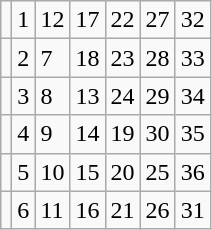<table border="1" class="wikitable">
<tr>
<td></td>
<td>1</td>
<td>12</td>
<td>17</td>
<td>22</td>
<td>27</td>
<td>32</td>
</tr>
<tr>
<td></td>
<td>2</td>
<td>7</td>
<td>18</td>
<td>23</td>
<td>28</td>
<td>33</td>
</tr>
<tr>
<td></td>
<td>3</td>
<td>8</td>
<td>13</td>
<td>24</td>
<td>29</td>
<td>34</td>
</tr>
<tr>
<td></td>
<td>4</td>
<td>9</td>
<td>14</td>
<td>19</td>
<td>30</td>
<td>35</td>
</tr>
<tr>
<td></td>
<td>5</td>
<td>10</td>
<td>15</td>
<td>20</td>
<td>25</td>
<td>36</td>
</tr>
<tr>
<td></td>
<td>6</td>
<td>11</td>
<td>16</td>
<td>21</td>
<td>26</td>
<td>31</td>
</tr>
</table>
